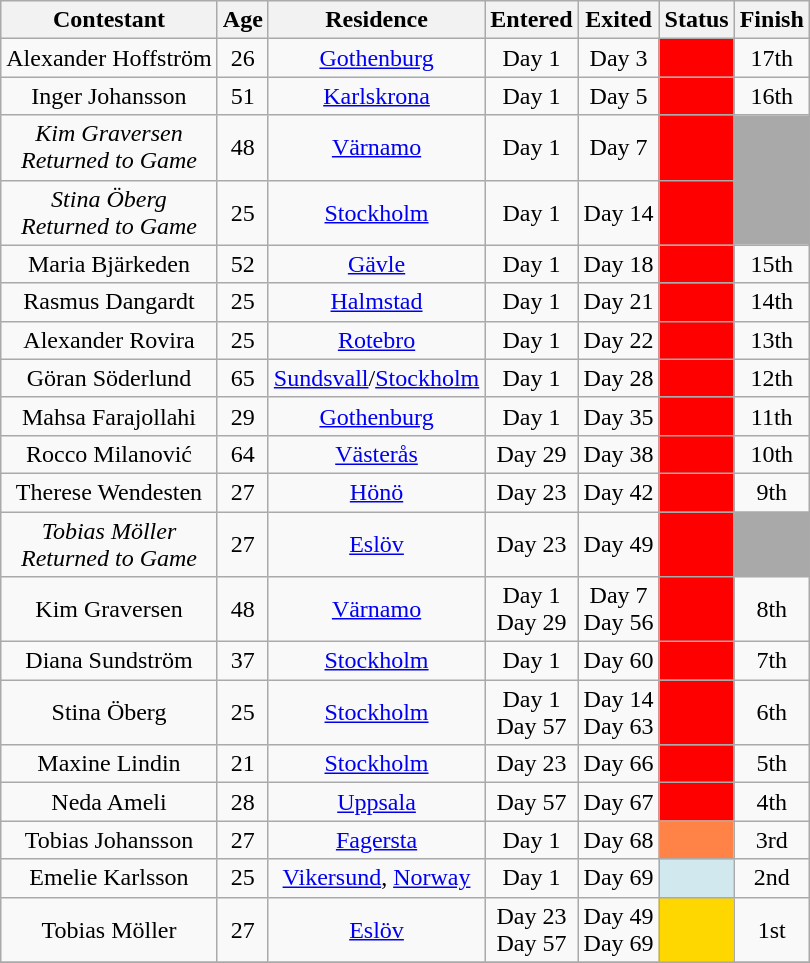<table class="wikitable sortable" style="margin:auto; text-align:center">
<tr>
<th>Contestant</th>
<th>Age</th>
<th>Residence</th>
<th>Entered</th>
<th>Exited</th>
<th>Status</th>
<th>Finish</th>
</tr>
<tr>
<td>Alexander Hoffström</td>
<td>26</td>
<td><a href='#'>Gothenburg</a></td>
<td>Day 1</td>
<td>Day 3</td>
<td style="background:#ff0000;"></td>
<td>17th</td>
</tr>
<tr>
<td>Inger Johansson</td>
<td>51</td>
<td><a href='#'>Karlskrona</a></td>
<td>Day 1</td>
<td>Day 5</td>
<td style="background:#ff0000;"></td>
<td>16th</td>
</tr>
<tr>
<td><em>Kim Graversen</em><br><em>Returned to Game</em></td>
<td>48</td>
<td><a href='#'>Värnamo</a></td>
<td>Day 1</td>
<td>Day 7</td>
<td style="background:#ff0000;"></td>
<td bgcolor="darkgrey"></td>
</tr>
<tr>
<td><em>Stina Öberg</em><br><em>Returned to Game</em></td>
<td>25</td>
<td><a href='#'>Stockholm</a></td>
<td>Day 1</td>
<td>Day 14</td>
<td style="background:#ff0000;"></td>
<td bgcolor="darkgrey"></td>
</tr>
<tr>
<td>Maria Bjärkeden</td>
<td>52</td>
<td><a href='#'>Gävle</a></td>
<td>Day 1</td>
<td>Day 18</td>
<td style="background:#ff0000;"></td>
<td>15th</td>
</tr>
<tr>
<td>Rasmus Dangardt</td>
<td>25</td>
<td><a href='#'>Halmstad</a></td>
<td>Day 1</td>
<td>Day 21</td>
<td style="background:#ff0000;"></td>
<td>14th</td>
</tr>
<tr>
<td>Alexander Rovira</td>
<td>25</td>
<td><a href='#'>Rotebro</a></td>
<td>Day 1</td>
<td>Day 22</td>
<td style="background:#ff0000;"></td>
<td>13th</td>
</tr>
<tr>
<td>Göran Söderlund</td>
<td>65</td>
<td><a href='#'>Sundsvall</a>/<a href='#'>Stockholm</a></td>
<td>Day 1</td>
<td>Day 28</td>
<td style="background:#ff0000;"></td>
<td>12th</td>
</tr>
<tr>
<td>Mahsa Farajollahi</td>
<td>29</td>
<td><a href='#'>Gothenburg</a></td>
<td>Day 1</td>
<td>Day 35</td>
<td style="background:#ff0000;"></td>
<td>11th</td>
</tr>
<tr>
<td>Rocco Milanović</td>
<td>64</td>
<td><a href='#'>Västerås</a></td>
<td>Day 29</td>
<td>Day 38</td>
<td style="background:#ff0000;"></td>
<td>10th</td>
</tr>
<tr>
<td>Therese Wendesten</td>
<td>27</td>
<td><a href='#'>Hönö</a></td>
<td>Day 23</td>
<td>Day 42</td>
<td style="background:#ff0000;"></td>
<td>9th</td>
</tr>
<tr>
<td><em>Tobias Möller</em><br><em>Returned to Game</em></td>
<td>27</td>
<td><a href='#'>Eslöv</a></td>
<td>Day 23</td>
<td>Day 49</td>
<td style="background:#ff0000;"></td>
<td bgcolor="darkgrey"></td>
</tr>
<tr>
<td>Kim Graversen</td>
<td>48</td>
<td><a href='#'>Värnamo</a></td>
<td>Day 1<br>Day 29</td>
<td>Day 7<br>Day 56</td>
<td style="background:#ff0000;"></td>
<td>8th</td>
</tr>
<tr>
<td>Diana Sundström</td>
<td>37</td>
<td><a href='#'>Stockholm</a></td>
<td>Day 1</td>
<td>Day 60</td>
<td style="background:#ff0000;"></td>
<td>7th</td>
</tr>
<tr>
<td>Stina Öberg</td>
<td>25</td>
<td><a href='#'>Stockholm</a></td>
<td>Day 1<br>Day 57</td>
<td>Day 14<br>Day 63</td>
<td style="background:#ff0000;"></td>
<td>6th</td>
</tr>
<tr>
<td>Maxine Lindin</td>
<td>21</td>
<td><a href='#'>Stockholm</a></td>
<td>Day 23</td>
<td>Day 66</td>
<td style="background:#ff0000;"></td>
<td>5th</td>
</tr>
<tr>
<td>Neda Ameli</td>
<td>28</td>
<td><a href='#'>Uppsala</a></td>
<td>Day 57</td>
<td>Day 67</td>
<td style="background:#ff0000;"></td>
<td>4th</td>
</tr>
<tr>
<td>Tobias Johansson</td>
<td>27</td>
<td><a href='#'>Fagersta</a></td>
<td>Day 1</td>
<td>Day 68</td>
<td style="background:#FF8247;"></td>
<td>3rd</td>
</tr>
<tr>
<td>Emelie Karlsson</td>
<td>25</td>
<td><a href='#'>Vikersund</a>, <a href='#'>Norway</a></td>
<td>Day 1</td>
<td>Day 69</td>
<td style="background:#D1E8EF;"></td>
<td>2nd</td>
</tr>
<tr>
<td>Tobias Möller</td>
<td>27</td>
<td><a href='#'>Eslöv</a></td>
<td>Day 23<br>Day 57</td>
<td>Day 49<br>Day 69</td>
<td style="background:gold;"></td>
<td>1st</td>
</tr>
<tr>
</tr>
</table>
